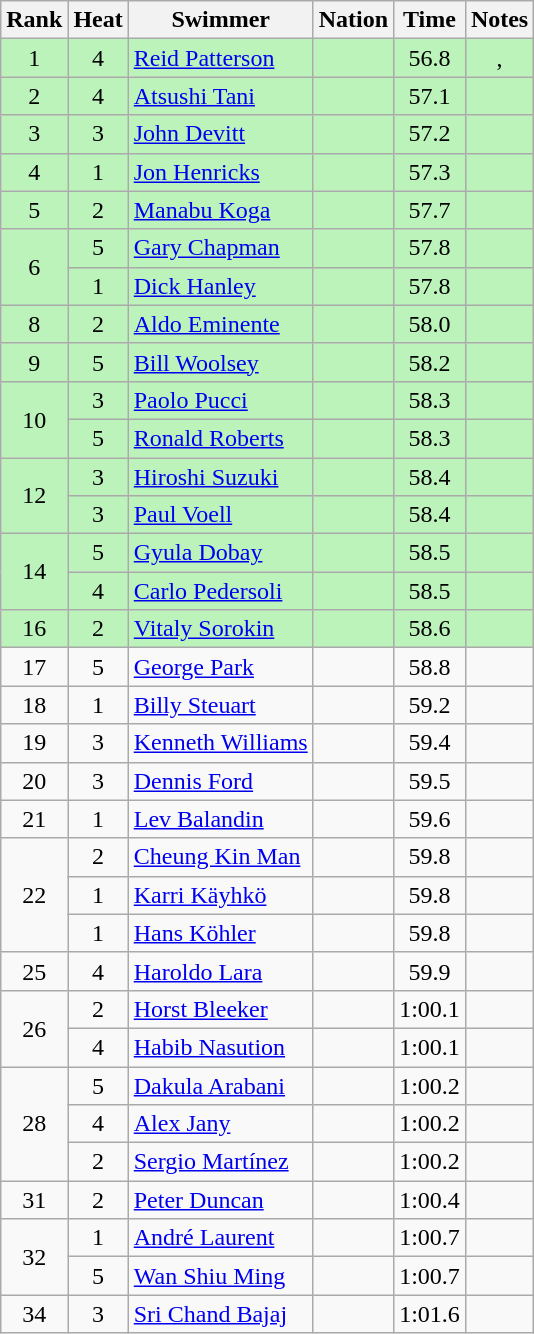<table class="wikitable sortable" style=text-align:center>
<tr>
<th>Rank</th>
<th>Heat</th>
<th>Swimmer</th>
<th>Nation</th>
<th>Time</th>
<th>Notes</th>
</tr>
<tr bgcolor=bbf3bb>
<td>1</td>
<td>4</td>
<td align=left><a href='#'>Reid Patterson</a></td>
<td align=left></td>
<td>56.8</td>
<td>, </td>
</tr>
<tr bgcolor=bbf3bb>
<td>2</td>
<td>4</td>
<td align=left><a href='#'>Atsushi Tani</a></td>
<td align=left></td>
<td>57.1</td>
<td></td>
</tr>
<tr bgcolor=bbf3bb>
<td>3</td>
<td>3</td>
<td align=left><a href='#'>John Devitt</a></td>
<td align=left></td>
<td>57.2</td>
<td></td>
</tr>
<tr bgcolor=bbf3bb>
<td>4</td>
<td>1</td>
<td align=left><a href='#'>Jon Henricks</a></td>
<td align=left></td>
<td>57.3</td>
<td></td>
</tr>
<tr bgcolor=bbf3bb>
<td>5</td>
<td>2</td>
<td align=left><a href='#'>Manabu Koga</a></td>
<td align=left></td>
<td>57.7</td>
<td></td>
</tr>
<tr bgcolor=bbf3bb>
<td rowspan=2>6</td>
<td>5</td>
<td align=left><a href='#'>Gary Chapman</a></td>
<td align=left></td>
<td>57.8</td>
<td></td>
</tr>
<tr bgcolor=bbf3bb>
<td>1</td>
<td align=left><a href='#'>Dick Hanley</a></td>
<td align=left></td>
<td>57.8</td>
<td></td>
</tr>
<tr bgcolor=bbf3bb>
<td>8</td>
<td>2</td>
<td align=left><a href='#'>Aldo Eminente</a></td>
<td align=left></td>
<td>58.0</td>
<td></td>
</tr>
<tr bgcolor=bbf3bb>
<td>9</td>
<td>5</td>
<td align=left><a href='#'>Bill Woolsey</a></td>
<td align=left></td>
<td>58.2</td>
<td></td>
</tr>
<tr bgcolor=bbf3bb>
<td rowspan=2>10</td>
<td>3</td>
<td align=left><a href='#'>Paolo Pucci</a></td>
<td align=left></td>
<td>58.3</td>
<td></td>
</tr>
<tr bgcolor=bbf3bb>
<td>5</td>
<td align=left><a href='#'>Ronald Roberts</a></td>
<td align=left></td>
<td>58.3</td>
<td></td>
</tr>
<tr bgcolor=bbf3bb>
<td rowspan=2>12</td>
<td>3</td>
<td align=left><a href='#'>Hiroshi Suzuki</a></td>
<td align=left></td>
<td>58.4</td>
<td></td>
</tr>
<tr bgcolor=bbf3bb>
<td>3</td>
<td align=left><a href='#'>Paul Voell</a></td>
<td align=left></td>
<td>58.4</td>
<td></td>
</tr>
<tr bgcolor=bbf3bb>
<td rowspan=2>14</td>
<td>5</td>
<td align=left><a href='#'>Gyula Dobay</a></td>
<td align=left></td>
<td>58.5</td>
<td></td>
</tr>
<tr bgcolor=bbf3bb>
<td>4</td>
<td align=left><a href='#'>Carlo Pedersoli</a></td>
<td align=left></td>
<td>58.5</td>
<td></td>
</tr>
<tr bgcolor=bbf3bb>
<td>16</td>
<td>2</td>
<td align=left><a href='#'>Vitaly Sorokin</a></td>
<td align=left></td>
<td>58.6</td>
<td></td>
</tr>
<tr>
<td>17</td>
<td>5</td>
<td align=left><a href='#'>George Park</a></td>
<td align=left></td>
<td>58.8</td>
<td></td>
</tr>
<tr>
<td>18</td>
<td>1</td>
<td align=left><a href='#'>Billy Steuart</a></td>
<td align=left></td>
<td>59.2</td>
<td></td>
</tr>
<tr>
<td>19</td>
<td>3</td>
<td align=left><a href='#'>Kenneth Williams</a></td>
<td align=left></td>
<td>59.4</td>
<td></td>
</tr>
<tr>
<td>20</td>
<td>3</td>
<td align=left><a href='#'>Dennis Ford</a></td>
<td align=left></td>
<td>59.5</td>
<td></td>
</tr>
<tr>
<td>21</td>
<td>1</td>
<td align=left><a href='#'>Lev Balandin</a></td>
<td align=left></td>
<td>59.6</td>
<td></td>
</tr>
<tr>
<td rowspan=3>22</td>
<td>2</td>
<td align=left><a href='#'>Cheung Kin Man</a></td>
<td align=left></td>
<td>59.8</td>
<td></td>
</tr>
<tr>
<td>1</td>
<td align=left><a href='#'>Karri Käyhkö</a></td>
<td align=left></td>
<td>59.8</td>
<td></td>
</tr>
<tr>
<td>1</td>
<td align=left><a href='#'>Hans Köhler</a></td>
<td align=left></td>
<td>59.8</td>
<td></td>
</tr>
<tr>
<td>25</td>
<td>4</td>
<td align=left><a href='#'>Haroldo Lara</a></td>
<td align=left></td>
<td>59.9</td>
<td></td>
</tr>
<tr>
<td rowspan=2>26</td>
<td>2</td>
<td align=left><a href='#'>Horst Bleeker</a></td>
<td align=left></td>
<td data-sort-value=60.1>1:00.1</td>
<td></td>
</tr>
<tr>
<td>4</td>
<td align=left><a href='#'>Habib Nasution</a></td>
<td align=left></td>
<td data-sort-value=60.1>1:00.1</td>
<td></td>
</tr>
<tr>
<td rowspan=3>28</td>
<td>5</td>
<td align=left><a href='#'>Dakula Arabani</a></td>
<td align=left></td>
<td data-sort-value=60.2>1:00.2</td>
<td></td>
</tr>
<tr>
<td>4</td>
<td align=left><a href='#'>Alex Jany</a></td>
<td align=left></td>
<td data-sort-value=60.2>1:00.2</td>
<td></td>
</tr>
<tr>
<td>2</td>
<td align=left><a href='#'>Sergio Martínez</a></td>
<td align=left></td>
<td data-sort-value=60.2>1:00.2</td>
<td></td>
</tr>
<tr>
<td>31</td>
<td>2</td>
<td align=left><a href='#'>Peter Duncan</a></td>
<td align=left></td>
<td data-sort-value=60.4>1:00.4</td>
<td></td>
</tr>
<tr>
<td rowspan=2>32</td>
<td>1</td>
<td align=left><a href='#'>André Laurent</a></td>
<td align=left></td>
<td data-sort-value=60.7>1:00.7</td>
<td></td>
</tr>
<tr>
<td>5</td>
<td align=left><a href='#'>Wan Shiu Ming</a></td>
<td align=left></td>
<td data-sort-value=60.7>1:00.7</td>
<td></td>
</tr>
<tr>
<td>34</td>
<td>3</td>
<td align=left><a href='#'>Sri Chand Bajaj</a></td>
<td align=left></td>
<td data-sort-value=61.6>1:01.6</td>
<td></td>
</tr>
</table>
